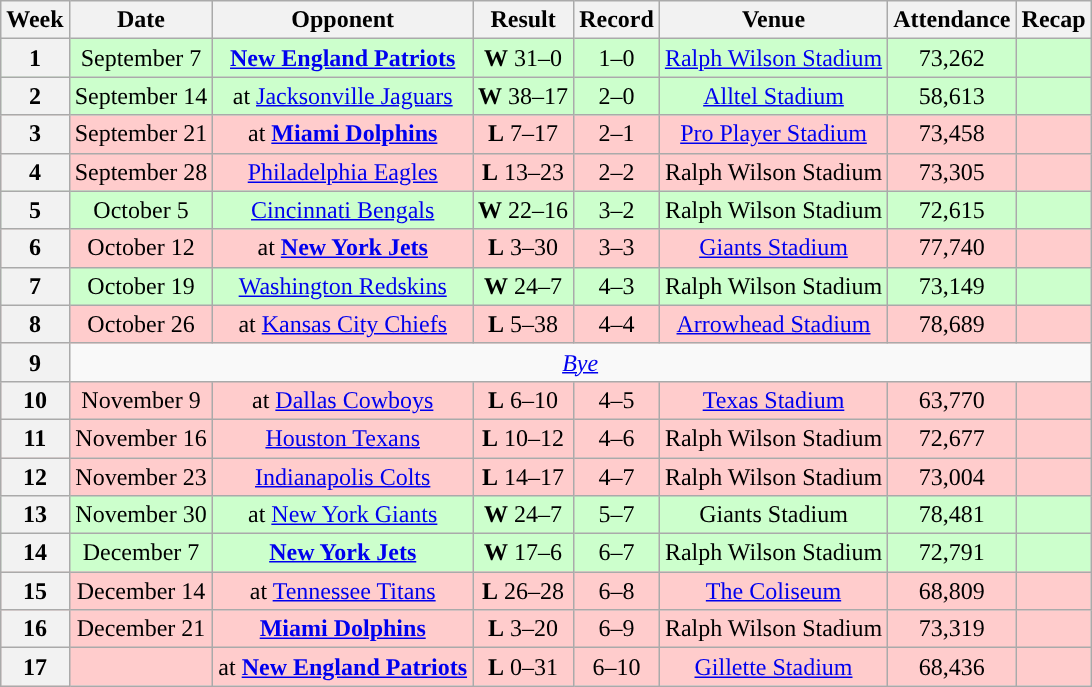<table class="wikitable" style="text-align:center">
<tr>
<th>Week</th>
<th>Date</th>
<th>Opponent</th>
<th>Result</th>
<th>Record</th>
<th>Venue</th>
<th>Attendance</th>
<th>Recap</th>
</tr>
<tr style="background:#cfc">
<th>1</th>
<td>September 7</td>
<td><strong><a href='#'>New England Patriots</a></strong></td>
<td><strong>W</strong> 31–0</td>
<td>1–0</td>
<td><a href='#'>Ralph Wilson Stadium</a></td>
<td>73,262</td>
<td></td>
</tr>
<tr style="background:#cfc">
<th>2</th>
<td>September 14</td>
<td>at <a href='#'>Jacksonville Jaguars</a></td>
<td><strong>W</strong> 38–17</td>
<td>2–0</td>
<td><a href='#'>Alltel Stadium</a></td>
<td>58,613</td>
<td></td>
</tr>
<tr style="background:#fcc">
<th>3</th>
<td>September 21</td>
<td>at <strong><a href='#'>Miami Dolphins</a></strong></td>
<td><strong>L</strong> 7–17</td>
<td>2–1</td>
<td><a href='#'>Pro Player Stadium</a></td>
<td>73,458</td>
<td></td>
</tr>
<tr style="background:#fcc">
<th>4</th>
<td>September 28</td>
<td><a href='#'>Philadelphia Eagles</a></td>
<td><strong>L</strong> 13–23</td>
<td>2–2</td>
<td>Ralph Wilson Stadium</td>
<td>73,305</td>
<td></td>
</tr>
<tr style="background:#cfc">
<th>5</th>
<td>October 5</td>
<td><a href='#'>Cincinnati Bengals</a></td>
<td><strong>W</strong> 22–16 </td>
<td>3–2</td>
<td>Ralph Wilson Stadium</td>
<td>72,615</td>
<td></td>
</tr>
<tr style="background:#fcc">
<th>6</th>
<td>October 12</td>
<td>at <strong><a href='#'>New York Jets</a></strong></td>
<td><strong>L</strong> 3–30</td>
<td>3–3</td>
<td><a href='#'>Giants Stadium</a></td>
<td>77,740</td>
<td></td>
</tr>
<tr style="background:#cfc">
<th>7</th>
<td>October 19</td>
<td><a href='#'>Washington Redskins</a></td>
<td><strong>W</strong> 24–7</td>
<td>4–3</td>
<td>Ralph Wilson Stadium</td>
<td>73,149</td>
<td></td>
</tr>
<tr style="background:#fcc">
<th>8</th>
<td>October 26</td>
<td>at <a href='#'>Kansas City Chiefs</a></td>
<td><strong>L</strong> 5–38</td>
<td>4–4</td>
<td><a href='#'>Arrowhead Stadium</a></td>
<td>78,689</td>
<td></td>
</tr>
<tr>
<th>9</th>
<td colspan="7"><em><a href='#'>Bye</a></em></td>
</tr>
<tr style="background:#fcc">
<th>10</th>
<td>November 9</td>
<td>at <a href='#'>Dallas Cowboys</a></td>
<td><strong>L</strong> 6–10</td>
<td>4–5</td>
<td><a href='#'>Texas Stadium</a></td>
<td>63,770</td>
<td></td>
</tr>
<tr style="background:#fcc">
<th>11</th>
<td>November 16</td>
<td><a href='#'>Houston Texans</a></td>
<td><strong>L</strong> 10–12</td>
<td>4–6</td>
<td>Ralph Wilson Stadium</td>
<td>72,677</td>
<td></td>
</tr>
<tr style="background:#fcc">
<th>12</th>
<td>November 23</td>
<td><a href='#'>Indianapolis Colts</a></td>
<td><strong>L</strong> 14–17</td>
<td>4–7</td>
<td>Ralph Wilson Stadium</td>
<td>73,004</td>
<td></td>
</tr>
<tr style="background:#cfc">
<th>13</th>
<td>November 30</td>
<td>at <a href='#'>New York Giants</a></td>
<td><strong>W</strong> 24–7</td>
<td>5–7</td>
<td>Giants Stadium</td>
<td>78,481</td>
<td></td>
</tr>
<tr style="background:#cfc">
<th>14</th>
<td>December 7</td>
<td><strong><a href='#'>New York Jets</a></strong></td>
<td><strong>W</strong> 17–6</td>
<td>6–7</td>
<td>Ralph Wilson Stadium</td>
<td>72,791</td>
<td></td>
</tr>
<tr style="background:#fcc">
<th>15</th>
<td>December 14</td>
<td>at <a href='#'>Tennessee Titans</a></td>
<td><strong>L</strong> 26–28</td>
<td>6–8</td>
<td><a href='#'>The Coliseum</a></td>
<td>68,809</td>
<td></td>
</tr>
<tr style="background:#fcc">
<th>16</th>
<td>December 21</td>
<td><strong><a href='#'>Miami Dolphins</a></strong></td>
<td><strong>L</strong> 3–20</td>
<td>6–9</td>
<td>Ralph Wilson Stadium</td>
<td>73,319</td>
<td></td>
</tr>
<tr style="background:#fcc">
<th>17</th>
<td></td>
<td>at <strong><a href='#'>New England Patriots</a></strong></td>
<td><strong>L</strong> 0–31</td>
<td>6–10</td>
<td><a href='#'>Gillette Stadium</a></td>
<td>68,436</td>
<td></td>
</tr>
</table>
